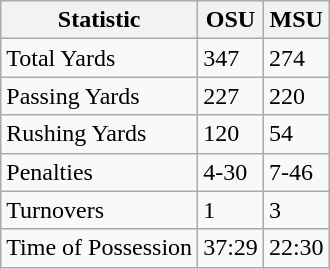<table class="wikitable">
<tr>
<th>Statistic</th>
<th>OSU</th>
<th>MSU</th>
</tr>
<tr>
<td>Total Yards</td>
<td>347</td>
<td>274</td>
</tr>
<tr>
<td>Passing Yards</td>
<td>227</td>
<td>220</td>
</tr>
<tr>
<td>Rushing Yards</td>
<td>120</td>
<td>54</td>
</tr>
<tr>
<td>Penalties</td>
<td>4-30</td>
<td>7-46</td>
</tr>
<tr>
<td>Turnovers</td>
<td>1</td>
<td>3</td>
</tr>
<tr>
<td>Time of Possession</td>
<td>37:29</td>
<td>22:30</td>
</tr>
</table>
